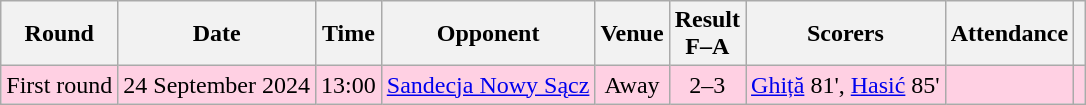<table class="wikitable" style="text-align:center">
<tr>
<th>Round</th>
<th>Date</th>
<th>Time</th>
<th>Opponent</th>
<th>Venue</th>
<th>Result<br>F–A</th>
<th>Scorers</th>
<th>Attendance</th>
<th></th>
</tr>
<tr bgcolor="#ffd0e3">
<td>First round</td>
<td>24 September 2024</td>
<td>13:00</td>
<td><a href='#'>Sandecja Nowy Sącz</a></td>
<td>Away</td>
<td>2–3 </td>
<td><a href='#'>Ghiță</a> 81', <a href='#'>Hasić</a> 85'</td>
<td></td>
<td></td>
</tr>
</table>
